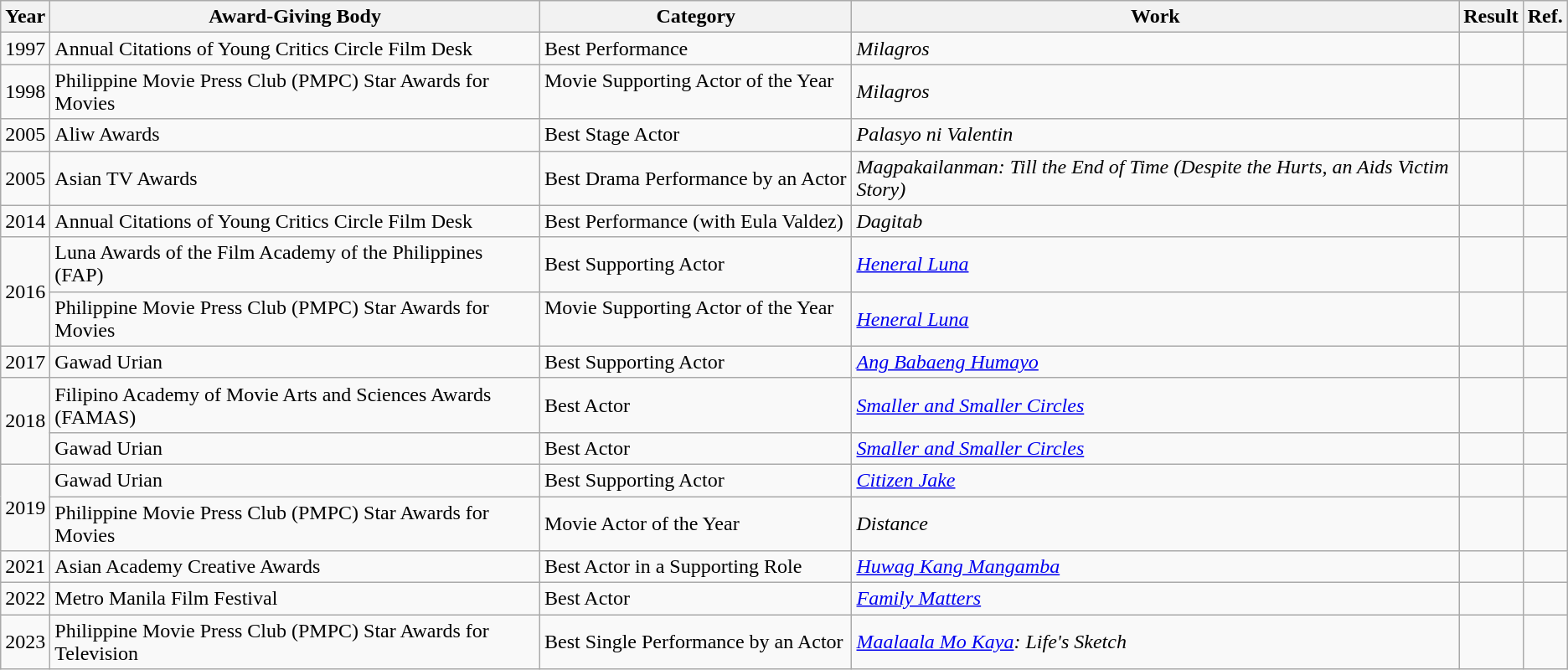<table class="wikitable plainrowheaders sortable">
<tr>
<th>Year</th>
<th>Award-Giving Body</th>
<th>Category</th>
<th>Work</th>
<th>Result</th>
<th>Ref.</th>
</tr>
<tr>
<td>1997</td>
<td>Annual Citations of Young Critics Circle Film Desk</td>
<td>Best Performance</td>
<td><em>Milagros</em></td>
<td></td>
<td></td>
</tr>
<tr>
<td>1998</td>
<td>Philippine Movie Press Club (PMPC) Star Awards for Movies</td>
<td>Movie Supporting Actor of the Year       </td>
<td><em>Milagros</em></td>
<td></td>
<td></td>
</tr>
<tr>
<td>2005</td>
<td>Aliw Awards</td>
<td>Best Stage Actor</td>
<td><em>Palasyo ni Valentin</em></td>
<td></td>
<td></td>
</tr>
<tr>
<td>2005</td>
<td>Asian TV Awards</td>
<td>Best Drama Performance by an Actor</td>
<td><em>Magpakailanman:</em> <em>Till the End of Time (Despite the Hurts, an Aids Victim Story)</em></td>
<td></td>
<td></td>
</tr>
<tr>
<td>2014</td>
<td>Annual Citations of Young Critics Circle Film Desk</td>
<td>Best Performance (with Eula Valdez)</td>
<td><em>Dagitab</em></td>
<td></td>
<td></td>
</tr>
<tr>
<td rowspan="2">2016</td>
<td>Luna Awards of the Film Academy of the Philippines (FAP)</td>
<td>Best Supporting Actor</td>
<td><em><a href='#'>Heneral Luna</a></em></td>
<td></td>
<td></td>
</tr>
<tr>
<td>Philippine Movie Press Club (PMPC) Star Awards for Movies</td>
<td>Movie Supporting Actor of the Year       </td>
<td><em><a href='#'>Heneral Luna</a></em></td>
<td></td>
<td></td>
</tr>
<tr>
<td>2017</td>
<td>Gawad Urian</td>
<td>Best Supporting Actor</td>
<td><em><a href='#'>Ang Babaeng Humayo</a></em></td>
<td></td>
<td></td>
</tr>
<tr>
<td rowspan="2">2018</td>
<td>Filipino Academy of Movie Arts and Sciences Awards (FAMAS)</td>
<td>Best Actor</td>
<td><em><a href='#'>Smaller and Smaller Circles</a></em></td>
<td></td>
<td></td>
</tr>
<tr>
<td>Gawad Urian</td>
<td>Best Actor</td>
<td><em><a href='#'>Smaller and Smaller Circles</a></em></td>
<td></td>
<td></td>
</tr>
<tr>
<td rowspan="2">2019</td>
<td>Gawad Urian</td>
<td>Best Supporting Actor</td>
<td><em><a href='#'>Citizen Jake</a></em></td>
<td></td>
<td></td>
</tr>
<tr>
<td>Philippine Movie Press Club (PMPC) Star Awards for Movies</td>
<td>Movie Actor of the Year       </td>
<td><em>Distance</em></td>
<td></td>
<td></td>
</tr>
<tr>
<td>2021</td>
<td>Asian Academy Creative Awards</td>
<td>Best Actor in a Supporting Role</td>
<td><em><a href='#'>Huwag Kang Mangamba</a></em></td>
<td></td>
<td></td>
</tr>
<tr>
<td>2022</td>
<td>Metro Manila Film Festival</td>
<td>Best Actor</td>
<td><em><a href='#'>Family Matters</a></em></td>
<td></td>
<td></td>
</tr>
<tr>
<td>2023</td>
<td>Philippine Movie Press Club (PMPC) Star Awards for Television</td>
<td>Best Single Performance by an Actor</td>
<td><em><a href='#'>Maalaala Mo Kaya</a>: Life's Sketch</em></td>
<td></td>
<td></td>
</tr>
</table>
